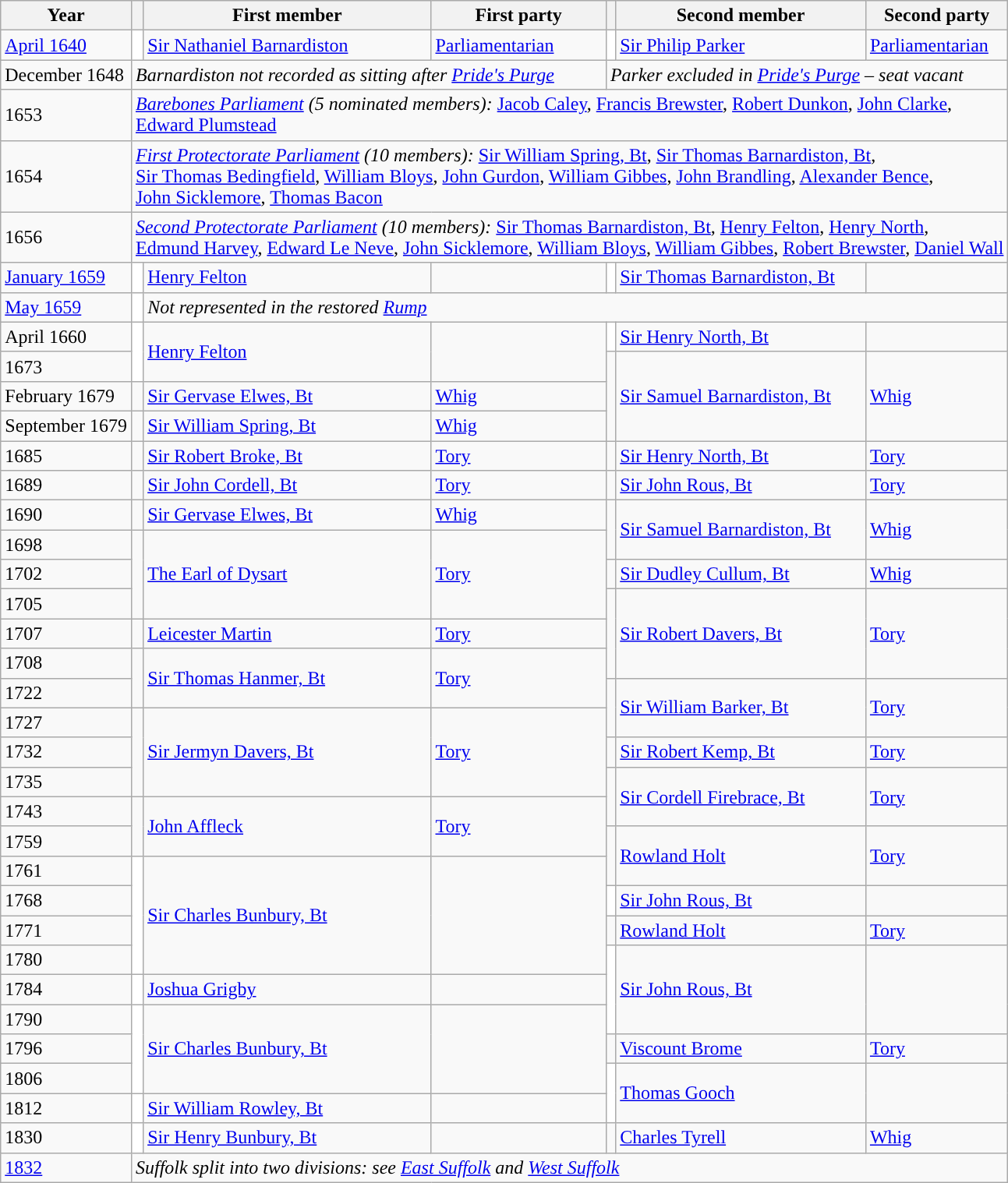<table class="wikitable">
<tr>
<th>Year</th>
<th></th>
<th>First member</th>
<th>First party</th>
<th></th>
<th>Second member</th>
<th>Second party</th>
</tr>
<tr>
<td><a href='#'>April 1640</a></td>
<td style="color:inherit;background:white;"></td>
<td><a href='#'>Sir Nathaniel Barnardiston</a></td>
<td><a href='#'>Parliamentarian</a></td>
<td style="color:inherit;background:white;"></td>
<td><a href='#'>Sir Philip Parker</a></td>
<td><a href='#'>Parliamentarian</a></td>
</tr>
<tr>
<td>December 1648</td>
<td colspan="3"><em>Barnardiston not recorded as sitting after <a href='#'>Pride's Purge</a></em></td>
<td colspan="3"><em>Parker excluded in <a href='#'>Pride's Purge</a> – seat vacant</em></td>
</tr>
<tr>
<td>1653</td>
<td colspan="6"><em><a href='#'>Barebones Parliament</a> (5 nominated members):</em> <a href='#'>Jacob Caley</a>, <a href='#'>Francis Brewster</a>, <a href='#'>Robert Dunkon</a>, <a href='#'>John Clarke</a>,<br> <a href='#'>Edward Plumstead</a></td>
</tr>
<tr>
<td>1654</td>
<td colspan="6"><em><a href='#'>First Protectorate Parliament</a> (10 members):</em> <a href='#'>Sir William Spring, Bt</a>, <a href='#'>Sir Thomas Barnardiston, Bt</a>,<br> <a href='#'>Sir Thomas Bedingfield</a>, <a href='#'>William Bloys</a>, <a href='#'>John Gurdon</a>, <a href='#'>William Gibbes</a>, <a href='#'>John Brandling</a>, <a href='#'>Alexander Bence</a>,<br> <a href='#'>John Sicklemore</a>, <a href='#'>Thomas Bacon</a></td>
</tr>
<tr>
<td>1656</td>
<td colspan="6"><em><a href='#'>Second Protectorate Parliament</a> (10 members):</em> <a href='#'>Sir Thomas Barnardiston, Bt</a>, <a href='#'>Henry Felton</a>, <a href='#'>Henry North</a>,<br> <a href='#'>Edmund Harvey</a>, <a href='#'>Edward Le Neve</a>, <a href='#'>John Sicklemore</a>, <a href='#'>William Bloys</a>, <a href='#'>William Gibbes</a>, <a href='#'>Robert Brewster</a>, <a href='#'>Daniel Wall</a></td>
</tr>
<tr>
<td><a href='#'>January 1659</a></td>
<td style="color:inherit;background:white;"></td>
<td><a href='#'>Henry Felton</a></td>
<td></td>
<td style="color:inherit;background:white;"></td>
<td><a href='#'>Sir Thomas Barnardiston, Bt</a></td>
<td></td>
</tr>
<tr>
<td><a href='#'>May 1659</a></td>
<td style="color:inherit;background:white;"></td>
<td colspan="6"><em>Not represented in the restored <a href='#'>Rump</a></em></td>
</tr>
<tr>
<td>April 1660</td>
<td rowspan="2" style="color:inherit;background:white;"></td>
<td rowspan="2"><a href='#'>Henry Felton</a></td>
<td rowspan="2"></td>
<td style="color:inherit;background:white;"></td>
<td><a href='#'>Sir Henry North, Bt</a></td>
<td></td>
</tr>
<tr>
<td>1673</td>
<td rowspan="3" style="color:inherit;background-color: "></td>
<td rowspan="3"><a href='#'>Sir Samuel Barnardiston, Bt</a></td>
<td rowspan="3"><a href='#'>Whig</a></td>
</tr>
<tr>
<td>February 1679</td>
<td style="color:inherit;background:"></td>
<td><a href='#'>Sir Gervase Elwes, Bt</a></td>
<td> <a href='#'>Whig</a></td>
</tr>
<tr>
<td>September 1679</td>
<td style="color:inherit;background-color: "></td>
<td><a href='#'>Sir William Spring, Bt</a></td>
<td><a href='#'>Whig</a></td>
</tr>
<tr>
<td>1685</td>
<td style="color:inherit;background:"></td>
<td><a href='#'>Sir Robert Broke, Bt</a></td>
<td><a href='#'>Tory</a></td>
<td style="color:inherit;background:"></td>
<td><a href='#'>Sir Henry North, Bt</a></td>
<td><a href='#'>Tory</a></td>
</tr>
<tr>
<td>1689</td>
<td style="color:inherit;background:"></td>
<td><a href='#'>Sir John Cordell, Bt</a></td>
<td> <a href='#'>Tory</a></td>
<td style="color:inherit;background-color: "></td>
<td><a href='#'>Sir John Rous, Bt</a></td>
<td><a href='#'>Tory</a></td>
</tr>
<tr>
<td>1690</td>
<td style="color:inherit;background-color: "></td>
<td><a href='#'>Sir Gervase Elwes, Bt</a></td>
<td> <a href='#'>Whig</a></td>
<td rowspan="2" style="color:inherit;background-color: "></td>
<td rowspan="2"><a href='#'>Sir Samuel Barnardiston, Bt</a></td>
<td rowspan="2"><a href='#'>Whig</a></td>
</tr>
<tr>
<td>1698</td>
<td rowspan="3" style="color:inherit;background-color: "></td>
<td rowspan="3"><a href='#'>The Earl of Dysart</a></td>
<td rowspan="3"><a href='#'>Tory</a></td>
</tr>
<tr>
<td>1702</td>
<td style="color:inherit;background-color: "></td>
<td><a href='#'>Sir Dudley Cullum, Bt</a></td>
<td><a href='#'>Whig</a></td>
</tr>
<tr>
<td>1705</td>
<td rowspan="3" style="color:inherit;background-color: "></td>
<td rowspan="3"><a href='#'>Sir Robert Davers, Bt</a></td>
<td rowspan="3"><a href='#'>Tory</a></td>
</tr>
<tr>
<td>1707</td>
<td style="color:inherit;background-color:"></td>
<td><a href='#'>Leicester Martin</a></td>
<td><a href='#'>Tory</a></td>
</tr>
<tr>
<td>1708</td>
<td rowspan="2" style="color:inherit;background:"></td>
<td rowspan="2"><a href='#'>Sir Thomas Hanmer, Bt</a></td>
<td rowspan="2"> <a href='#'>Tory</a></td>
</tr>
<tr>
<td>1722</td>
<td rowspan="2" style="color:inherit;background:"></td>
<td rowspan="2"><a href='#'>Sir William Barker, Bt</a></td>
<td rowspan="2"> <a href='#'>Tory</a></td>
</tr>
<tr>
<td>1727</td>
<td rowspan="3" style="color:inherit;background-color: "></td>
<td rowspan="3"><a href='#'>Sir Jermyn Davers, Bt</a></td>
<td rowspan="3"> <a href='#'>Tory</a></td>
</tr>
<tr>
<td>1732</td>
<td style="color:inherit;background-color: "></td>
<td><a href='#'>Sir Robert Kemp, Bt</a></td>
<td> <a href='#'>Tory</a></td>
</tr>
<tr>
<td>1735</td>
<td rowspan="2" style="color:inherit;background-color: "></td>
<td rowspan="2"><a href='#'>Sir Cordell Firebrace, Bt</a></td>
<td rowspan="2"><a href='#'>Tory</a></td>
</tr>
<tr>
<td>1743</td>
<td rowspan="2" style="color:inherit;background-color: "></td>
<td rowspan="2"><a href='#'>John Affleck</a></td>
<td rowspan="2"><a href='#'>Tory</a></td>
</tr>
<tr>
<td>1759</td>
<td rowspan="2" style="color:inherit;background-color: "></td>
<td rowspan="2"><a href='#'>Rowland Holt</a></td>
<td rowspan="2"><a href='#'>Tory</a></td>
</tr>
<tr>
<td>1761</td>
<td rowspan="4" style="color:inherit;background:white;"></td>
<td rowspan="4"><a href='#'>Sir Charles Bunbury, Bt</a></td>
<td rowspan="4"></td>
</tr>
<tr>
<td>1768</td>
<td style="color:inherit;background:white;"></td>
<td><a href='#'>Sir John Rous, Bt</a></td>
<td></td>
</tr>
<tr>
<td>1771</td>
<td style="color:inherit;background-color: "></td>
<td><a href='#'>Rowland Holt</a></td>
<td><a href='#'>Tory</a></td>
</tr>
<tr>
<td>1780</td>
<td rowspan="3" style="color:inherit;background:white;"></td>
<td rowspan="3"><a href='#'>Sir John Rous, Bt</a></td>
<td rowspan="3"></td>
</tr>
<tr>
<td>1784</td>
<td style="color:inherit;background:white;"></td>
<td><a href='#'>Joshua Grigby</a></td>
<td></td>
</tr>
<tr>
<td>1790</td>
<td rowspan="3" style="color:inherit;background:white;"></td>
<td rowspan="3"><a href='#'>Sir Charles Bunbury, Bt</a></td>
<td rowspan="3"></td>
</tr>
<tr>
<td>1796</td>
<td style="color:inherit;background: "></td>
<td><a href='#'>Viscount Brome</a></td>
<td> <a href='#'>Tory</a></td>
</tr>
<tr>
<td>1806</td>
<td rowspan="2" style="color:inherit;background:white;"></td>
<td rowspan="2"><a href='#'>Thomas Gooch</a></td>
<td rowspan="2"></td>
</tr>
<tr>
<td>1812</td>
<td style="color:inherit;background:white;"></td>
<td><a href='#'>Sir William Rowley, Bt</a></td>
<td></td>
</tr>
<tr>
<td>1830</td>
<td style="color:inherit;background:white;"></td>
<td><a href='#'>Sir Henry Bunbury, Bt</a></td>
<td></td>
<td style="color:inherit;background-color: "></td>
<td><a href='#'>Charles Tyrell</a></td>
<td> <a href='#'>Whig</a></td>
</tr>
<tr>
<td><a href='#'>1832</a></td>
<td colspan="6"><em>Suffolk split into two divisions: see <a href='#'>East Suffolk</a> and <a href='#'>West Suffolk</a></em></td>
</tr>
</table>
